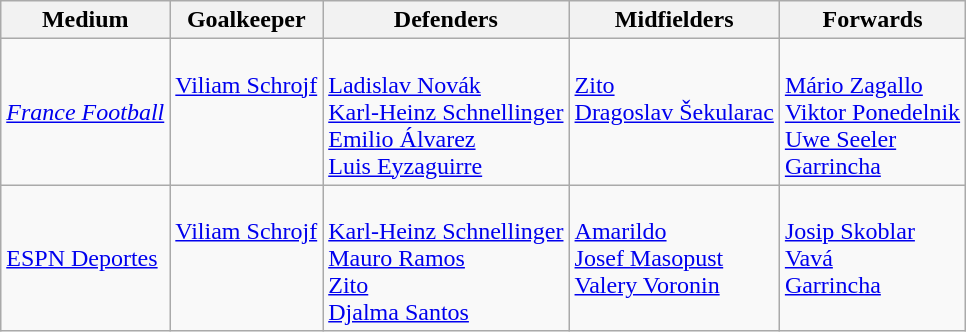<table class="wikitable">
<tr>
<th>Medium</th>
<th>Goalkeeper</th>
<th>Defenders</th>
<th>Midfielders</th>
<th>Forwards</th>
</tr>
<tr>
<td><em><a href='#'>France Football</a></em></td>
<td valign="top"><br> <a href='#'>Viliam Schrojf</a></td>
<td valign="top"><br> <a href='#'>Ladislav Novák</a><br>
 <a href='#'>Karl-Heinz Schnellinger</a><br>
 <a href='#'>Emilio Álvarez</a><br>
 <a href='#'>Luis Eyzaguirre</a></td>
<td valign="top"><br> <a href='#'>Zito</a><br>
 <a href='#'>Dragoslav Šekularac</a></td>
<td valign="top"><br> <a href='#'>Mário Zagallo</a><br>
 <a href='#'>Viktor Ponedelnik</a><br>
 <a href='#'>Uwe Seeler</a><br>
 <a href='#'>Garrincha</a></td>
</tr>
<tr>
<td><a href='#'>ESPN Deportes</a></td>
<td valign="top"><br> <a href='#'>Viliam Schrojf</a></td>
<td valign="top"><br> <a href='#'>Karl-Heinz Schnellinger</a><br>
 <a href='#'>Mauro Ramos</a><br>
 <a href='#'>Zito</a><br>
 <a href='#'>Djalma Santos</a></td>
<td valign="top"><br> <a href='#'>Amarildo</a><br>
 <a href='#'>Josef Masopust</a><br>
 <a href='#'>Valery Voronin</a></td>
<td valign="top"><br> <a href='#'>Josip Skoblar</a><br>
 <a href='#'>Vavá</a><br>
 <a href='#'>Garrincha</a></td>
</tr>
</table>
